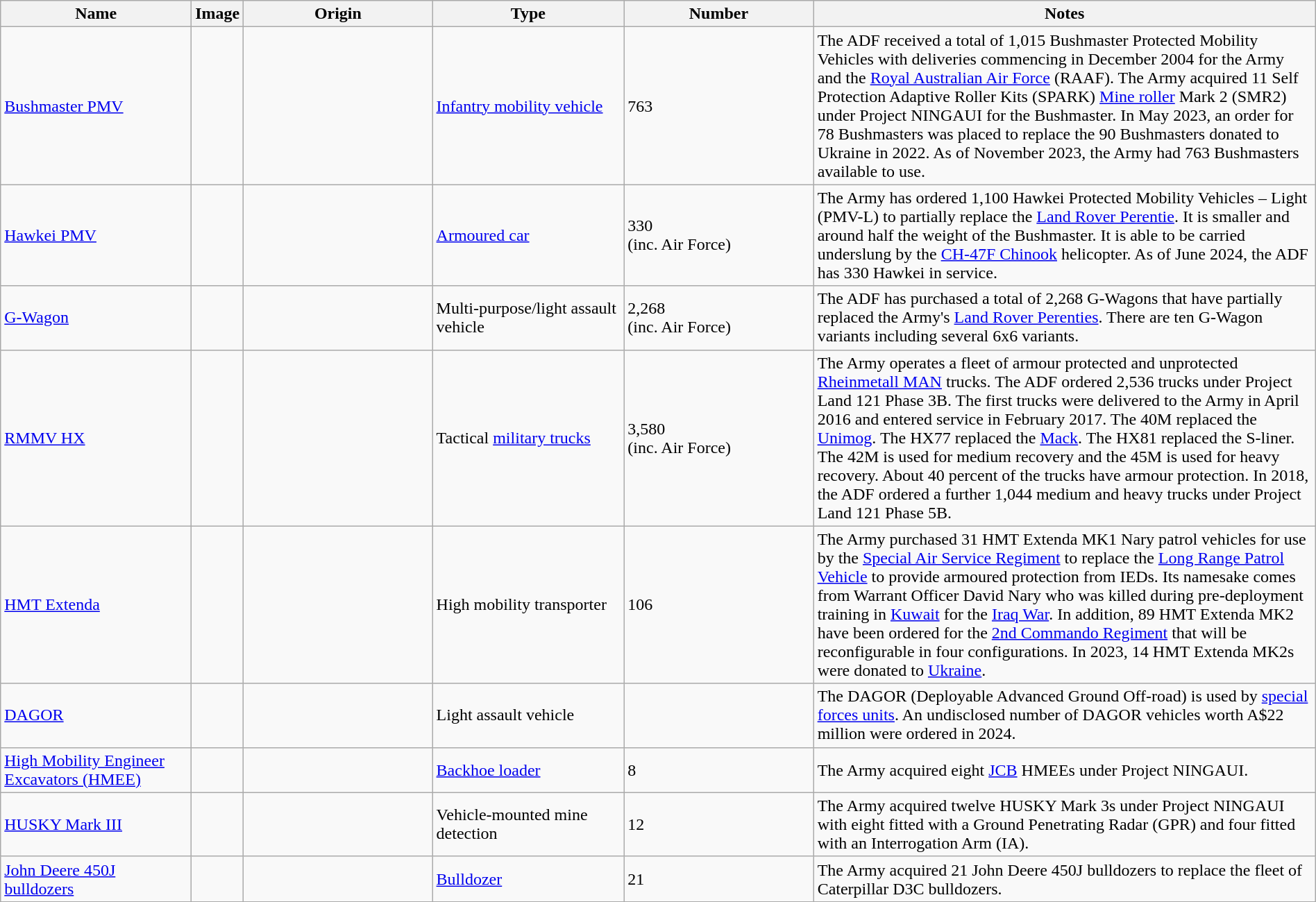<table class="wikitable" style="width:100%;">
<tr>
<th style="width:15%;">Name</th>
<th style="width:0%;">Image</th>
<th style="width:15%;">Origin</th>
<th style="width:15%;">Type</th>
<th style="width:15%;">Number</th>
<th style="width:40%;">Notes</th>
</tr>
<tr>
<td><a href='#'>Bushmaster PMV</a></td>
<td></td>
<td></td>
<td><a href='#'>Infantry mobility vehicle</a></td>
<td>763</td>
<td>The ADF received a total of 1,015 Bushmaster Protected Mobility Vehicles with deliveries commencing in December 2004 for the Army and the <a href='#'>Royal Australian Air Force</a> (RAAF). The Army acquired 11 Self Protection Adaptive Roller Kits (SPARK) <a href='#'>Mine roller</a> Mark 2 (SMR2) under Project NINGAUI for the Bushmaster. In May 2023, an order for 78 Bushmasters was placed to replace the 90 Bushmasters donated to Ukraine in 2022. As of November 2023, the Army had 763 Bushmasters available to use.</td>
</tr>
<tr>
<td><a href='#'>Hawkei PMV</a></td>
<td></td>
<td></td>
<td><a href='#'>Armoured car</a></td>
<td>330<br>(inc. Air Force)</td>
<td>The Army has ordered 1,100 Hawkei Protected Mobility Vehicles – Light (PMV-L) to partially replace the <a href='#'>Land Rover Perentie</a>. It is smaller and around half the weight of the Bushmaster. It is able to be carried underslung by the <a href='#'>CH-47F Chinook</a> helicopter. As of June 2024, the ADF has 330 Hawkei in service.</td>
</tr>
<tr>
<td><a href='#'>G-Wagon</a></td>
<td></td>
<td></td>
<td>Multi-purpose/light assault vehicle</td>
<td>2,268<br>(inc. Air Force)</td>
<td>The ADF has purchased a total of 2,268 G-Wagons that have partially replaced the Army's <a href='#'>Land Rover Perenties</a>. There are ten G-Wagon variants including several 6x6 variants.</td>
</tr>
<tr>
<td><a href='#'>RMMV HX</a></td>
<td></td>
<td></td>
<td>Tactical <a href='#'>military trucks</a></td>
<td>3,580<br>(inc. Air Force)</td>
<td>The Army operates a fleet of armour protected and unprotected <a href='#'>Rheinmetall MAN</a> trucks. The ADF ordered 2,536 trucks under Project Land 121 Phase 3B. The first trucks were delivered to the Army in April 2016 and entered service in February 2017. The 40M replaced the <a href='#'>Unimog</a>. The HX77 replaced the <a href='#'>Mack</a>. The HX81 replaced the S-liner. The 42M is used for medium recovery and the 45M is used for heavy recovery. About 40 percent of the trucks have armour protection. In 2018, the ADF ordered a further 1,044 medium and heavy trucks under Project Land 121 Phase 5B.</td>
</tr>
<tr>
<td><a href='#'>HMT Extenda</a></td>
<td></td>
<td></td>
<td>High mobility transporter</td>
<td>106</td>
<td>The Army purchased 31 HMT Extenda MK1 Nary patrol vehicles for use by the <a href='#'>Special Air Service Regiment</a> to replace the <a href='#'>Long Range Patrol Vehicle</a> to provide armoured protection from IEDs. Its namesake comes from Warrant Officer David Nary who was killed during pre-deployment training in <a href='#'>Kuwait</a> for the <a href='#'>Iraq War</a>. In addition, 89 HMT Extenda MK2 have been ordered for the <a href='#'>2nd Commando Regiment</a> that will be reconfigurable in four configurations. In 2023, 14 HMT Extenda MK2s were donated to <a href='#'>Ukraine</a>.</td>
</tr>
<tr>
<td><a href='#'>DAGOR</a></td>
<td></td>
<td></td>
<td>Light assault vehicle</td>
<td></td>
<td>The DAGOR (Deployable Advanced Ground Off-road) is used by <a href='#'>special forces units</a>. An undisclosed number of DAGOR vehicles worth A$22 million were ordered in 2024.</td>
</tr>
<tr>
<td><a href='#'>High Mobility Engineer Excavators (HMEE)</a></td>
<td></td>
<td></td>
<td><a href='#'>Backhoe loader</a></td>
<td>8</td>
<td>The Army acquired eight <a href='#'>JCB</a> HMEEs under Project NINGAUI.</td>
</tr>
<tr>
<td><a href='#'>HUSKY Mark III</a></td>
<td></td>
<td></td>
<td>Vehicle-mounted mine detection</td>
<td>12</td>
<td>The Army acquired twelve HUSKY Mark 3s under Project NINGAUI with eight fitted with a Ground Penetrating Radar (GPR) and four fitted with an Interrogation Arm (IA).</td>
</tr>
<tr>
<td><a href='#'>John Deere 450J bulldozers</a></td>
<td></td>
<td></td>
<td><a href='#'>Bulldozer</a></td>
<td>21</td>
<td>The Army acquired 21 John Deere 450J bulldozers to replace the fleet of Caterpillar D3C bulldozers.</td>
</tr>
<tr>
</tr>
</table>
